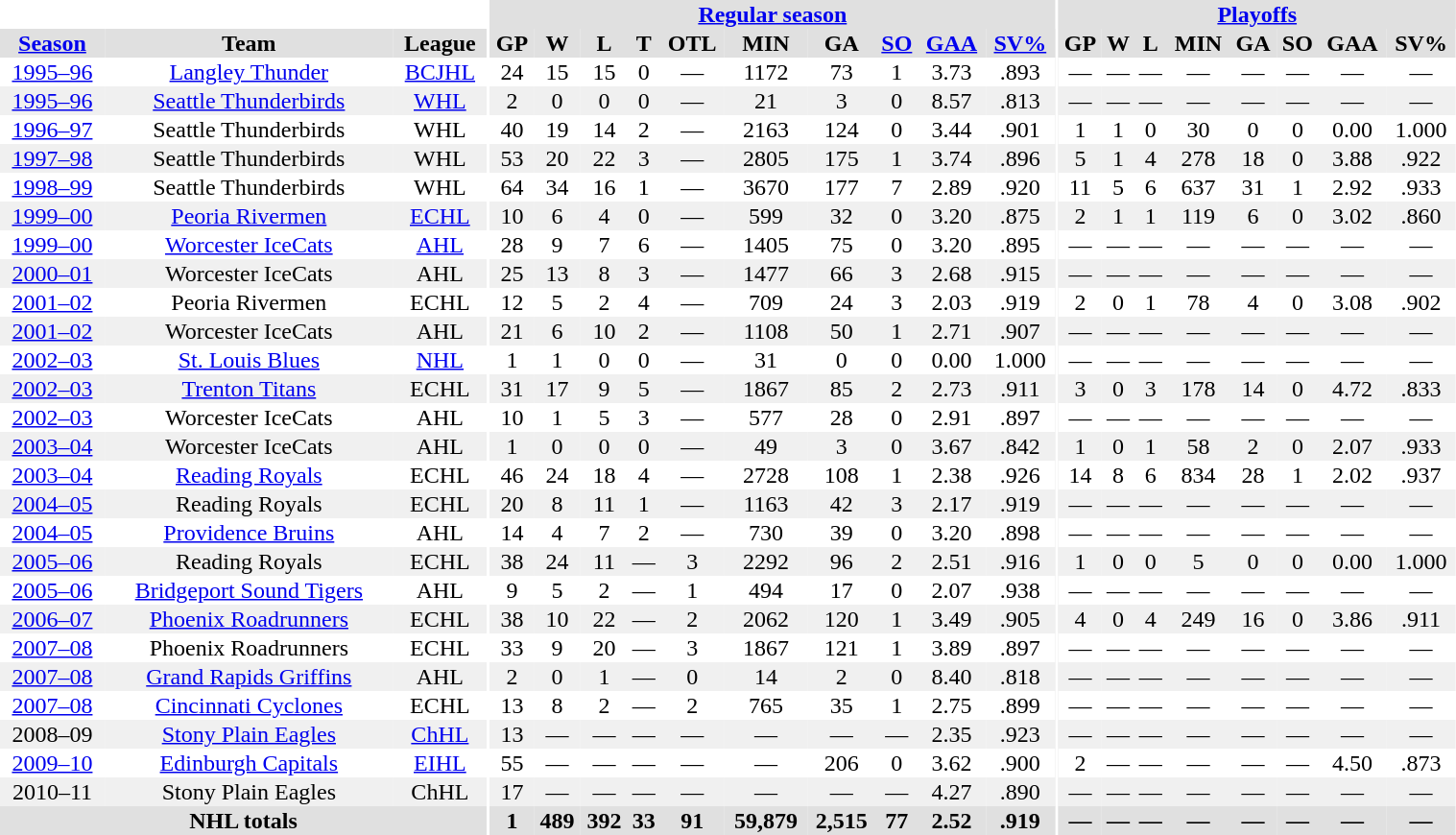<table border="0" cellpadding="1" cellspacing="0" style="width:80%; text-align:center;">
<tr bgcolor="#e0e0e0">
<th colspan="3" bgcolor="#ffffff"></th>
<th rowspan="99" bgcolor="#ffffff"></th>
<th colspan="10" bgcolor="#e0e0e0"><a href='#'>Regular season</a></th>
<th rowspan="99" bgcolor="#ffffff"></th>
<th colspan="8" bgcolor="#e0e0e0"><a href='#'>Playoffs</a></th>
</tr>
<tr bgcolor="#e0e0e0">
<th><a href='#'>Season</a></th>
<th>Team</th>
<th>League</th>
<th>GP</th>
<th>W</th>
<th>L</th>
<th>T</th>
<th>OTL</th>
<th>MIN</th>
<th>GA</th>
<th><a href='#'>SO</a></th>
<th><a href='#'>GAA</a></th>
<th><a href='#'>SV%</a></th>
<th>GP</th>
<th>W</th>
<th>L</th>
<th>MIN</th>
<th>GA</th>
<th>SO</th>
<th>GAA</th>
<th>SV%</th>
</tr>
<tr>
<td><a href='#'>1995–96</a></td>
<td><a href='#'>Langley Thunder</a></td>
<td><a href='#'>BCJHL</a></td>
<td>24</td>
<td>15</td>
<td>15</td>
<td>0</td>
<td>—</td>
<td>1172</td>
<td>73</td>
<td>1</td>
<td>3.73</td>
<td>.893</td>
<td>—</td>
<td>—</td>
<td>—</td>
<td>—</td>
<td>—</td>
<td>—</td>
<td>—</td>
<td>—</td>
</tr>
<tr bgcolor="#f0f0f0">
<td><a href='#'>1995–96</a></td>
<td><a href='#'>Seattle Thunderbirds</a></td>
<td><a href='#'>WHL</a></td>
<td>2</td>
<td>0</td>
<td>0</td>
<td>0</td>
<td>—</td>
<td>21</td>
<td>3</td>
<td>0</td>
<td>8.57</td>
<td>.813</td>
<td>—</td>
<td>—</td>
<td>—</td>
<td>—</td>
<td>—</td>
<td>—</td>
<td>—</td>
<td>—</td>
</tr>
<tr>
<td><a href='#'>1996–97</a></td>
<td>Seattle Thunderbirds</td>
<td>WHL</td>
<td>40</td>
<td>19</td>
<td>14</td>
<td>2</td>
<td>—</td>
<td>2163</td>
<td>124</td>
<td>0</td>
<td>3.44</td>
<td>.901</td>
<td>1</td>
<td>1</td>
<td>0</td>
<td>30</td>
<td>0</td>
<td>0</td>
<td>0.00</td>
<td>1.000</td>
</tr>
<tr bgcolor="#f0f0f0">
<td><a href='#'>1997–98</a></td>
<td>Seattle Thunderbirds</td>
<td>WHL</td>
<td>53</td>
<td>20</td>
<td>22</td>
<td>3</td>
<td>—</td>
<td>2805</td>
<td>175</td>
<td>1</td>
<td>3.74</td>
<td>.896</td>
<td>5</td>
<td>1</td>
<td>4</td>
<td>278</td>
<td>18</td>
<td>0</td>
<td>3.88</td>
<td>.922</td>
</tr>
<tr>
<td><a href='#'>1998–99</a></td>
<td>Seattle Thunderbirds</td>
<td>WHL</td>
<td>64</td>
<td>34</td>
<td>16</td>
<td>1</td>
<td>—</td>
<td>3670</td>
<td>177</td>
<td>7</td>
<td>2.89</td>
<td>.920</td>
<td>11</td>
<td>5</td>
<td>6</td>
<td>637</td>
<td>31</td>
<td>1</td>
<td>2.92</td>
<td>.933</td>
</tr>
<tr bgcolor="#f0f0f0">
<td><a href='#'>1999–00</a></td>
<td><a href='#'>Peoria Rivermen</a></td>
<td><a href='#'>ECHL</a></td>
<td>10</td>
<td>6</td>
<td>4</td>
<td>0</td>
<td>—</td>
<td>599</td>
<td>32</td>
<td>0</td>
<td>3.20</td>
<td>.875</td>
<td>2</td>
<td>1</td>
<td>1</td>
<td>119</td>
<td>6</td>
<td>0</td>
<td>3.02</td>
<td>.860</td>
</tr>
<tr>
<td><a href='#'>1999–00</a></td>
<td><a href='#'>Worcester IceCats</a></td>
<td><a href='#'>AHL</a></td>
<td>28</td>
<td>9</td>
<td>7</td>
<td>6</td>
<td>—</td>
<td>1405</td>
<td>75</td>
<td>0</td>
<td>3.20</td>
<td>.895</td>
<td>—</td>
<td>—</td>
<td>—</td>
<td>—</td>
<td>—</td>
<td>—</td>
<td>—</td>
<td>—</td>
</tr>
<tr bgcolor="#f0f0f0">
<td><a href='#'>2000–01</a></td>
<td>Worcester IceCats</td>
<td>AHL</td>
<td>25</td>
<td>13</td>
<td>8</td>
<td>3</td>
<td>—</td>
<td>1477</td>
<td>66</td>
<td>3</td>
<td>2.68</td>
<td>.915</td>
<td>—</td>
<td>—</td>
<td>—</td>
<td>—</td>
<td>—</td>
<td>—</td>
<td>—</td>
<td>—</td>
</tr>
<tr>
<td><a href='#'>2001–02</a></td>
<td>Peoria Rivermen</td>
<td>ECHL</td>
<td>12</td>
<td>5</td>
<td>2</td>
<td>4</td>
<td>—</td>
<td>709</td>
<td>24</td>
<td>3</td>
<td>2.03</td>
<td>.919</td>
<td>2</td>
<td>0</td>
<td>1</td>
<td>78</td>
<td>4</td>
<td>0</td>
<td>3.08</td>
<td>.902</td>
</tr>
<tr bgcolor="#f0f0f0">
<td><a href='#'>2001–02</a></td>
<td>Worcester IceCats</td>
<td>AHL</td>
<td>21</td>
<td>6</td>
<td>10</td>
<td>2</td>
<td>—</td>
<td>1108</td>
<td>50</td>
<td>1</td>
<td>2.71</td>
<td>.907</td>
<td>—</td>
<td>—</td>
<td>—</td>
<td>—</td>
<td>—</td>
<td>—</td>
<td>—</td>
<td>—</td>
</tr>
<tr>
<td><a href='#'>2002–03</a></td>
<td><a href='#'>St. Louis Blues</a></td>
<td><a href='#'>NHL</a></td>
<td>1</td>
<td>1</td>
<td>0</td>
<td>0</td>
<td>—</td>
<td>31</td>
<td>0</td>
<td>0</td>
<td>0.00</td>
<td>1.000</td>
<td>—</td>
<td>—</td>
<td>—</td>
<td>—</td>
<td>—</td>
<td>—</td>
<td>—</td>
<td>—</td>
</tr>
<tr bgcolor="#f0f0f0">
<td><a href='#'>2002–03</a></td>
<td><a href='#'>Trenton Titans</a></td>
<td>ECHL</td>
<td>31</td>
<td>17</td>
<td>9</td>
<td>5</td>
<td>—</td>
<td>1867</td>
<td>85</td>
<td>2</td>
<td>2.73</td>
<td>.911</td>
<td>3</td>
<td>0</td>
<td>3</td>
<td>178</td>
<td>14</td>
<td>0</td>
<td>4.72</td>
<td>.833</td>
</tr>
<tr>
<td><a href='#'>2002–03</a></td>
<td>Worcester IceCats</td>
<td>AHL</td>
<td>10</td>
<td>1</td>
<td>5</td>
<td>3</td>
<td>—</td>
<td>577</td>
<td>28</td>
<td>0</td>
<td>2.91</td>
<td>.897</td>
<td>—</td>
<td>—</td>
<td>—</td>
<td>—</td>
<td>—</td>
<td>—</td>
<td>—</td>
<td>—</td>
</tr>
<tr bgcolor="#f0f0f0">
<td><a href='#'>2003–04</a></td>
<td>Worcester IceCats</td>
<td>AHL</td>
<td>1</td>
<td>0</td>
<td>0</td>
<td>0</td>
<td>—</td>
<td>49</td>
<td>3</td>
<td>0</td>
<td>3.67</td>
<td>.842</td>
<td>1</td>
<td>0</td>
<td>1</td>
<td>58</td>
<td>2</td>
<td>0</td>
<td>2.07</td>
<td>.933</td>
</tr>
<tr>
<td><a href='#'>2003–04</a></td>
<td><a href='#'>Reading Royals</a></td>
<td>ECHL</td>
<td>46</td>
<td>24</td>
<td>18</td>
<td>4</td>
<td>—</td>
<td>2728</td>
<td>108</td>
<td>1</td>
<td>2.38</td>
<td>.926</td>
<td>14</td>
<td>8</td>
<td>6</td>
<td>834</td>
<td>28</td>
<td>1</td>
<td>2.02</td>
<td>.937</td>
</tr>
<tr bgcolor="#f0f0f0">
<td><a href='#'>2004–05</a></td>
<td>Reading Royals</td>
<td>ECHL</td>
<td>20</td>
<td>8</td>
<td>11</td>
<td>1</td>
<td>—</td>
<td>1163</td>
<td>42</td>
<td>3</td>
<td>2.17</td>
<td>.919</td>
<td>—</td>
<td>—</td>
<td>—</td>
<td>—</td>
<td>—</td>
<td>—</td>
<td>—</td>
<td>—</td>
</tr>
<tr>
<td><a href='#'>2004–05</a></td>
<td><a href='#'>Providence Bruins</a></td>
<td>AHL</td>
<td>14</td>
<td>4</td>
<td>7</td>
<td>2</td>
<td>—</td>
<td>730</td>
<td>39</td>
<td>0</td>
<td>3.20</td>
<td>.898</td>
<td>—</td>
<td>—</td>
<td>—</td>
<td>—</td>
<td>—</td>
<td>—</td>
<td>—</td>
<td>—</td>
</tr>
<tr bgcolor="#f0f0f0">
<td><a href='#'>2005–06</a></td>
<td>Reading Royals</td>
<td>ECHL</td>
<td>38</td>
<td>24</td>
<td>11</td>
<td>—</td>
<td>3</td>
<td>2292</td>
<td>96</td>
<td>2</td>
<td>2.51</td>
<td>.916</td>
<td>1</td>
<td>0</td>
<td>0</td>
<td>5</td>
<td>0</td>
<td>0</td>
<td>0.00</td>
<td>1.000</td>
</tr>
<tr>
<td><a href='#'>2005–06</a></td>
<td><a href='#'>Bridgeport Sound Tigers</a></td>
<td>AHL</td>
<td>9</td>
<td>5</td>
<td>2</td>
<td>—</td>
<td>1</td>
<td>494</td>
<td>17</td>
<td>0</td>
<td>2.07</td>
<td>.938</td>
<td>—</td>
<td>—</td>
<td>—</td>
<td>—</td>
<td>—</td>
<td>—</td>
<td>—</td>
<td>—</td>
</tr>
<tr bgcolor="#f0f0f0">
<td><a href='#'>2006–07</a></td>
<td><a href='#'>Phoenix Roadrunners</a></td>
<td>ECHL</td>
<td>38</td>
<td>10</td>
<td>22</td>
<td>—</td>
<td>2</td>
<td>2062</td>
<td>120</td>
<td>1</td>
<td>3.49</td>
<td>.905</td>
<td>4</td>
<td>0</td>
<td>4</td>
<td>249</td>
<td>16</td>
<td>0</td>
<td>3.86</td>
<td>.911</td>
</tr>
<tr>
<td><a href='#'>2007–08</a></td>
<td>Phoenix Roadrunners</td>
<td>ECHL</td>
<td>33</td>
<td>9</td>
<td>20</td>
<td>—</td>
<td>3</td>
<td>1867</td>
<td>121</td>
<td>1</td>
<td>3.89</td>
<td>.897</td>
<td>—</td>
<td>—</td>
<td>—</td>
<td>—</td>
<td>—</td>
<td>—</td>
<td>—</td>
<td>—</td>
</tr>
<tr bgcolor="#f0f0f0">
<td><a href='#'>2007–08</a></td>
<td><a href='#'>Grand Rapids Griffins</a></td>
<td>AHL</td>
<td>2</td>
<td>0</td>
<td>1</td>
<td>—</td>
<td>0</td>
<td>14</td>
<td>2</td>
<td>0</td>
<td>8.40</td>
<td>.818</td>
<td>—</td>
<td>—</td>
<td>—</td>
<td>—</td>
<td>—</td>
<td>—</td>
<td>—</td>
<td>—</td>
</tr>
<tr>
<td><a href='#'>2007–08</a></td>
<td><a href='#'>Cincinnati Cyclones</a></td>
<td>ECHL</td>
<td>13</td>
<td>8</td>
<td>2</td>
<td>—</td>
<td>2</td>
<td>765</td>
<td>35</td>
<td>1</td>
<td>2.75</td>
<td>.899</td>
<td>—</td>
<td>—</td>
<td>—</td>
<td>—</td>
<td>—</td>
<td>—</td>
<td>—</td>
<td>—</td>
</tr>
<tr bgcolor="#f0f0f0">
<td>2008–09</td>
<td><a href='#'>Stony Plain Eagles</a></td>
<td><a href='#'>ChHL</a></td>
<td>13</td>
<td>—</td>
<td>—</td>
<td>—</td>
<td>—</td>
<td>—</td>
<td>—</td>
<td>—</td>
<td>2.35</td>
<td>.923</td>
<td>—</td>
<td>—</td>
<td>—</td>
<td>—</td>
<td>—</td>
<td>—</td>
<td>—</td>
<td>—</td>
</tr>
<tr>
<td><a href='#'>2009–10</a></td>
<td><a href='#'>Edinburgh Capitals</a></td>
<td><a href='#'>EIHL</a></td>
<td>55</td>
<td>—</td>
<td>—</td>
<td>—</td>
<td>—</td>
<td>—</td>
<td>206</td>
<td>0</td>
<td>3.62</td>
<td>.900</td>
<td>2</td>
<td>—</td>
<td>—</td>
<td>—</td>
<td>—</td>
<td>—</td>
<td>4.50</td>
<td>.873</td>
</tr>
<tr bgcolor="#f0f0f0">
<td>2010–11</td>
<td>Stony Plain Eagles</td>
<td>ChHL</td>
<td>17</td>
<td>—</td>
<td>—</td>
<td>—</td>
<td>—</td>
<td>—</td>
<td>—</td>
<td>—</td>
<td>4.27</td>
<td>.890</td>
<td>—</td>
<td>—</td>
<td>—</td>
<td>—</td>
<td>—</td>
<td>—</td>
<td>—</td>
<td>—</td>
</tr>
<tr bgcolor="#e0e0e0">
<th colspan="3">NHL totals</th>
<th>1</th>
<th>489</th>
<th>392</th>
<th>33</th>
<th>91</th>
<th>59,879</th>
<th>2,515</th>
<th>77</th>
<th>2.52</th>
<th>.919</th>
<th>—</th>
<th>—</th>
<th>—</th>
<th>—</th>
<th>—</th>
<th>—</th>
<th>—</th>
<th>—</th>
</tr>
</table>
